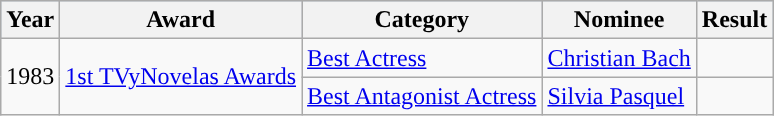<table class="wikitable">
<tr style="background:#b0c4de;">
<th>Year</th>
<th>Award</th>
<th>Category</th>
<th>Nominee</th>
<th>Result</th>
</tr>
<tr>
<td rowspan=2>1983</td>
<td rowspan=2><a href='#'>1st TVyNovelas Awards</a></td>
<td><a href='#'>Best Actress</a></td>
<td><a href='#'>Christian Bach</a></td>
<td></td>
</tr>
<tr>
<td><a href='#'>Best Antagonist Actress</a></td>
<td><a href='#'>Silvia Pasquel</a></td>
<td></td>
</tr>
</table>
